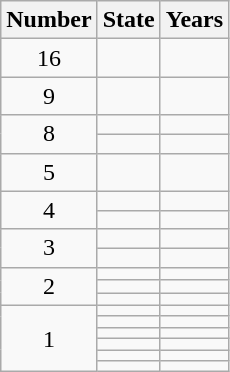<table class="wikitable centre">
<tr>
<th>Number</th>
<th>State</th>
<th>Years</th>
</tr>
<tr>
<td rowspan="1" align="center">16</td>
<td></td>
<td></td>
</tr>
<tr>
<td rowspan="1" align="center">9</td>
<td></td>
<td></td>
</tr>
<tr>
<td rowspan="2" align="center">8</td>
<td></td>
<td></td>
</tr>
<tr>
<td></td>
<td></td>
</tr>
<tr>
<td rowspan="1" align="center">5</td>
<td></td>
<td></td>
</tr>
<tr>
<td rowspan="2" align="center">4</td>
<td></td>
<td></td>
</tr>
<tr>
<td></td>
<td></td>
</tr>
<tr>
<td rowspan="2" align="center">3</td>
<td></td>
<td></td>
</tr>
<tr>
<td></td>
<td></td>
</tr>
<tr>
<td rowspan="3" align="center">2</td>
<td></td>
<td></td>
</tr>
<tr>
<td></td>
<td></td>
</tr>
<tr>
<td></td>
<td></td>
</tr>
<tr>
<td rowspan="6" align="center">1</td>
<td></td>
<td></td>
</tr>
<tr>
<td></td>
<td></td>
</tr>
<tr>
<td></td>
<td></td>
</tr>
<tr>
<td></td>
<td></td>
</tr>
<tr>
<td></td>
<td></td>
</tr>
<tr>
<td></td>
<td></td>
</tr>
</table>
